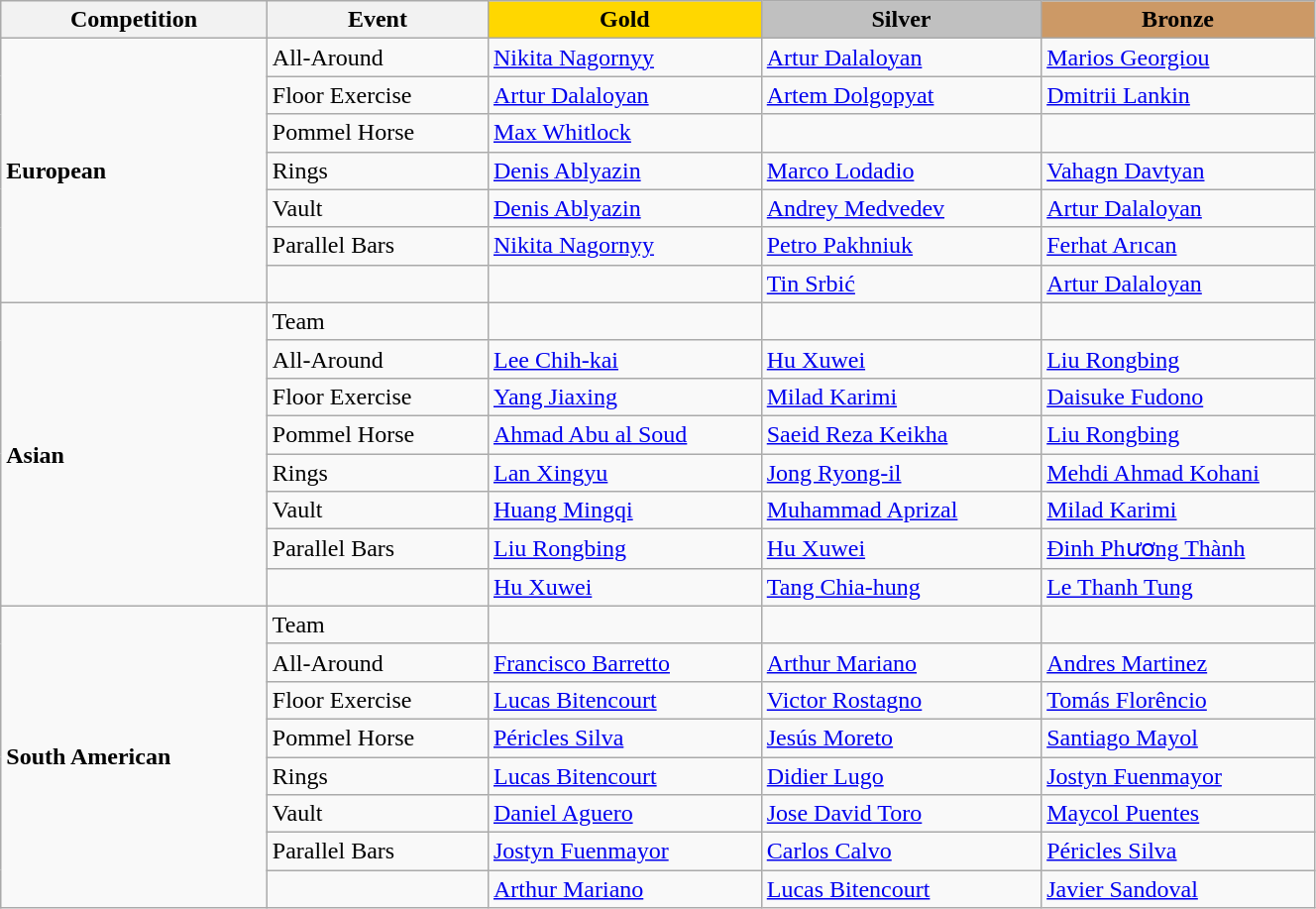<table class="wikitable" style="width:70%;">
<tr>
<th style="text-align:center; width:5%;">Competition</th>
<th style="text-align:center; width:5%;">Event</th>
<td style="text-align:center; width:6%; background:gold;"><strong>Gold</strong></td>
<td style="text-align:center; width:6%; background:silver;"><strong>Silver</strong></td>
<td style="text-align:center; width:6%; background:#c96;"><strong>Bronze</strong></td>
</tr>
<tr>
<td rowspan=7><strong>European</strong></td>
<td>All-Around</td>
<td> <a href='#'>Nikita Nagornyy</a></td>
<td> <a href='#'>Artur Dalaloyan</a></td>
<td> <a href='#'>Marios Georgiou</a></td>
</tr>
<tr>
<td>Floor Exercise</td>
<td> <a href='#'>Artur Dalaloyan</a></td>
<td> <a href='#'>Artem Dolgopyat</a></td>
<td> <a href='#'>Dmitrii Lankin</a></td>
</tr>
<tr>
<td>Pommel Horse</td>
<td> <a href='#'>Max Whitlock</a></td>
<td></td>
<td></td>
</tr>
<tr>
<td>Rings</td>
<td> <a href='#'>Denis Ablyazin</a></td>
<td> <a href='#'>Marco Lodadio</a></td>
<td> <a href='#'>Vahagn Davtyan</a></td>
</tr>
<tr>
<td>Vault</td>
<td> <a href='#'>Denis Ablyazin</a></td>
<td> <a href='#'>Andrey Medvedev</a></td>
<td> <a href='#'>Artur Dalaloyan</a></td>
</tr>
<tr>
<td>Parallel Bars</td>
<td> <a href='#'>Nikita Nagornyy</a></td>
<td> <a href='#'>Petro Pakhniuk</a></td>
<td> <a href='#'>Ferhat Arıcan</a></td>
</tr>
<tr>
<td></td>
<td></td>
<td> <a href='#'>Tin Srbić</a></td>
<td> <a href='#'>Artur Dalaloyan</a></td>
</tr>
<tr>
<td rowspan=8><strong>Asian</strong></td>
<td>Team</td>
<td></td>
<td></td>
<td></td>
</tr>
<tr>
<td>All-Around</td>
<td> <a href='#'>Lee Chih-kai</a></td>
<td> <a href='#'>Hu Xuwei</a></td>
<td> <a href='#'>Liu Rongbing</a></td>
</tr>
<tr>
<td>Floor Exercise</td>
<td> <a href='#'>Yang Jiaxing</a></td>
<td> <a href='#'>Milad Karimi</a></td>
<td> <a href='#'>Daisuke Fudono</a></td>
</tr>
<tr>
<td>Pommel Horse</td>
<td> <a href='#'>Ahmad Abu al Soud</a></td>
<td> <a href='#'>Saeid Reza Keikha</a></td>
<td> <a href='#'>Liu Rongbing</a></td>
</tr>
<tr>
<td>Rings</td>
<td> <a href='#'>Lan Xingyu</a></td>
<td> <a href='#'>Jong Ryong-il</a></td>
<td> <a href='#'>Mehdi Ahmad Kohani</a></td>
</tr>
<tr>
<td>Vault</td>
<td> <a href='#'>Huang Mingqi</a></td>
<td> <a href='#'>Muhammad Aprizal</a></td>
<td> <a href='#'>Milad Karimi</a></td>
</tr>
<tr>
<td>Parallel Bars</td>
<td> <a href='#'>Liu Rongbing</a></td>
<td> <a href='#'>Hu Xuwei</a></td>
<td> <a href='#'>Đinh Phương Thành</a></td>
</tr>
<tr>
<td></td>
<td> <a href='#'>Hu Xuwei</a></td>
<td> <a href='#'>Tang Chia-hung</a></td>
<td> <a href='#'>Le Thanh Tung</a></td>
</tr>
<tr>
<td rowspan=8><strong>South American</strong></td>
<td>Team</td>
<td></td>
<td></td>
<td></td>
</tr>
<tr>
<td>All-Around</td>
<td> <a href='#'>Francisco Barretto</a></td>
<td> <a href='#'>Arthur Mariano</a></td>
<td> <a href='#'>Andres Martinez</a></td>
</tr>
<tr>
<td>Floor Exercise</td>
<td> <a href='#'>Lucas Bitencourt</a></td>
<td> <a href='#'>Victor Rostagno</a></td>
<td> <a href='#'>Tomás Florêncio</a></td>
</tr>
<tr>
<td>Pommel Horse</td>
<td> <a href='#'>Péricles Silva</a></td>
<td> <a href='#'>Jesús Moreto</a></td>
<td> <a href='#'>Santiago Mayol</a></td>
</tr>
<tr>
<td>Rings</td>
<td> <a href='#'>Lucas Bitencourt</a></td>
<td> <a href='#'>Didier Lugo</a></td>
<td> <a href='#'>Jostyn Fuenmayor</a></td>
</tr>
<tr>
<td>Vault</td>
<td> <a href='#'>Daniel Aguero</a></td>
<td> <a href='#'>Jose David Toro</a></td>
<td> <a href='#'>Maycol Puentes</a></td>
</tr>
<tr>
<td>Parallel Bars</td>
<td> <a href='#'>Jostyn Fuenmayor</a></td>
<td> <a href='#'>Carlos Calvo</a></td>
<td> <a href='#'>Péricles Silva</a></td>
</tr>
<tr>
<td></td>
<td> <a href='#'>Arthur Mariano</a></td>
<td> <a href='#'>Lucas Bitencourt</a></td>
<td> <a href='#'>Javier Sandoval</a></td>
</tr>
</table>
